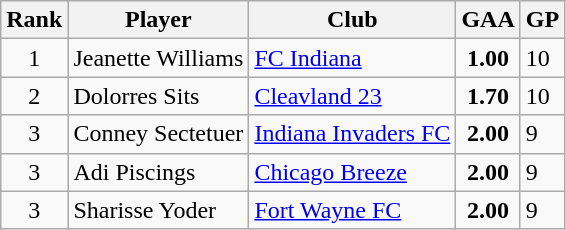<table class=wikitable>
<tr>
<th>Rank</th>
<th>Player</th>
<th>Club</th>
<th>GAA</th>
<th>GP</th>
</tr>
<tr>
<td align=center>1</td>
<td>Jeanette Williams</td>
<td><a href='#'>FC Indiana</a></td>
<td align=center><strong>1.00</strong></td>
<td>10</td>
</tr>
<tr>
<td align=center>2</td>
<td>Dolorres Sits</td>
<td><a href='#'>Cleavland 23</a></td>
<td align=center><strong>1.70</strong></td>
<td>10</td>
</tr>
<tr>
<td align=center>3</td>
<td>Conney Sectetuer</td>
<td><a href='#'>Indiana Invaders FC</a></td>
<td align=center><strong>2.00</strong></td>
<td>9</td>
</tr>
<tr>
<td align=center>3</td>
<td>Adi Piscings</td>
<td><a href='#'>Chicago Breeze</a></td>
<td align=center><strong>2.00</strong></td>
<td>9</td>
</tr>
<tr>
<td align=center>3</td>
<td>Sharisse Yoder</td>
<td><a href='#'>Fort Wayne FC</a></td>
<td align=center><strong>2.00</strong></td>
<td>9</td>
</tr>
</table>
